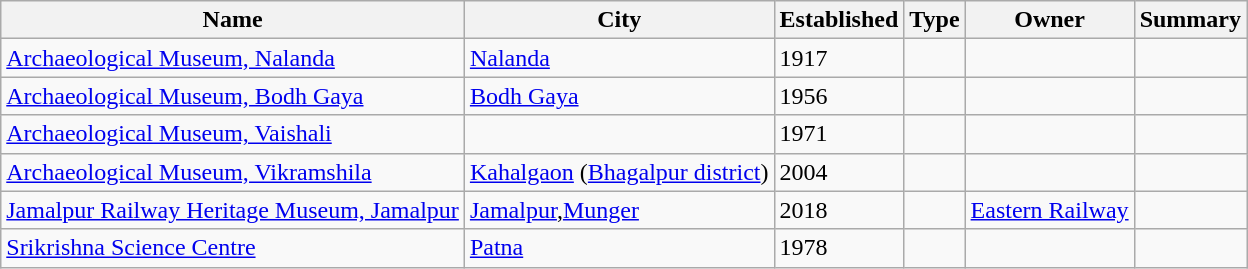<table class="wikitable sortable">
<tr>
<th>Name</th>
<th>City</th>
<th>Established</th>
<th>Type</th>
<th>Owner</th>
<th>Summary</th>
</tr>
<tr>
<td><a href='#'>Archaeological Museum, Nalanda</a></td>
<td><a href='#'>Nalanda</a></td>
<td>1917</td>
<td></td>
<td></td>
<td></td>
</tr>
<tr>
<td><a href='#'>Archaeological Museum, Bodh Gaya</a></td>
<td><a href='#'>Bodh Gaya</a></td>
<td>1956</td>
<td></td>
<td></td>
<td></td>
</tr>
<tr>
<td><a href='#'>Archaeological Museum, Vaishali</a></td>
<td></td>
<td>1971</td>
<td></td>
<td></td>
<td></td>
</tr>
<tr>
<td><a href='#'>Archaeological Museum, Vikramshila</a></td>
<td><a href='#'>Kahalgaon</a> (<a href='#'>Bhagalpur district</a>)</td>
<td>2004</td>
<td></td>
<td></td>
<td></td>
</tr>
<tr>
<td><a href='#'>Jamalpur Railway Heritage Museum, Jamalpur</a></td>
<td><a href='#'>Jamalpur</a>,<a href='#'>Munger</a></td>
<td>2018</td>
<td></td>
<td><a href='#'>Eastern Railway</a></td>
<td></td>
</tr>
<tr>
<td><a href='#'>Srikrishna Science Centre</a></td>
<td><a href='#'>Patna</a></td>
<td>1978</td>
<td></td>
<td></td>
<td></td>
</tr>
</table>
